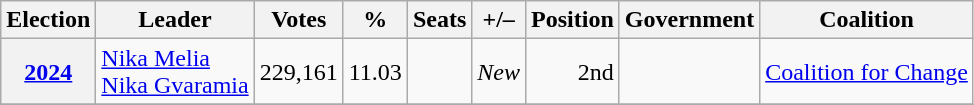<table class="wikitable" style="text-align: right;">
<tr>
<th>Election</th>
<th>Leader</th>
<th>Votes</th>
<th>%</th>
<th>Seats</th>
<th>+/–</th>
<th>Position</th>
<th>Government</th>
<th>Coalition</th>
</tr>
<tr>
<th><a href='#'>2024</a></th>
<td align="left"><a href='#'>Nika Melia</a><br><a href='#'>Nika Gvaramia</a></td>
<td>229,161</td>
<td>11.03</td>
<td></td>
<td><em>New</em></td>
<td>2nd</td>
<td></td>
<td><a href='#'>Coalition for Change</a></td>
</tr>
<tr>
</tr>
</table>
